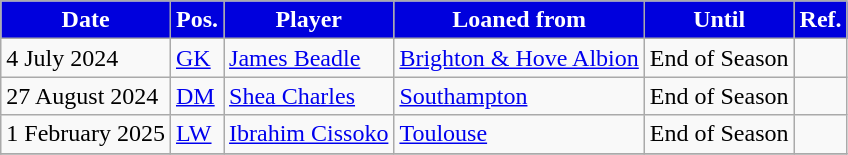<table class="wikitable plainrowheaders sortable">
<tr>
<th style="background:#0000DD;color:#FFFFFF;">Date</th>
<th style="background:#0000DD;color:#FFFFFF;">Pos.</th>
<th style="background:#0000DD;color:#FFFFFF;">Player</th>
<th style="background:#0000DD;color:#FFFFFF;">Loaned from</th>
<th style="background:#0000DD;color:#FFFFFF;">Until</th>
<th style="background:#0000DD;color:#FFFFFF;">Ref.</th>
</tr>
<tr>
<td>4 July 2024</td>
<td><a href='#'>GK</a></td>
<td> <a href='#'>James Beadle</a></td>
<td> <a href='#'>Brighton & Hove Albion</a></td>
<td>End of Season</td>
<td></td>
</tr>
<tr>
<td>27 August 2024</td>
<td><a href='#'>DM</a></td>
<td> <a href='#'>Shea Charles</a></td>
<td> <a href='#'>Southampton</a></td>
<td>End of Season</td>
<td></td>
</tr>
<tr>
<td>1 February 2025</td>
<td><a href='#'>LW</a></td>
<td> <a href='#'>Ibrahim Cissoko</a></td>
<td> <a href='#'>Toulouse</a></td>
<td>End of Season</td>
<td></td>
</tr>
<tr>
</tr>
</table>
